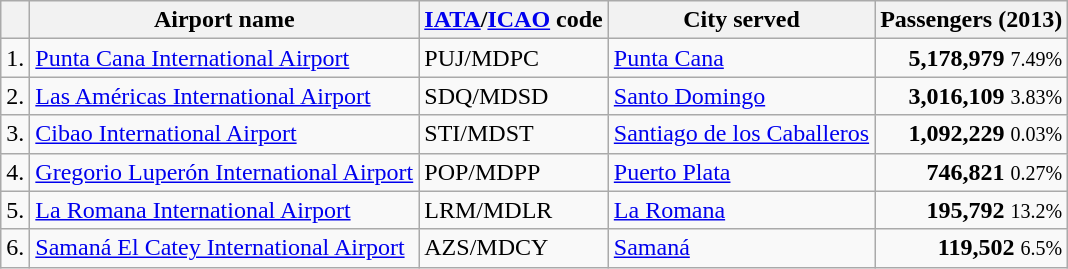<table class="wikitable sortable">
<tr>
<th></th>
<th>Airport name</th>
<th><a href='#'>IATA</a>/<a href='#'>ICAO</a> code</th>
<th>City served</th>
<th>Passengers (2013)</th>
</tr>
<tr>
<td>1.</td>
<td><a href='#'>Punta Cana International Airport</a></td>
<td>PUJ/MDPC</td>
<td><a href='#'>Punta Cana</a></td>
<td align=right><strong>5,178,979</strong> <small> 7.49%</small></td>
</tr>
<tr>
<td>2.</td>
<td><a href='#'>Las Américas International Airport</a></td>
<td>SDQ/MDSD</td>
<td><a href='#'>Santo Domingo</a></td>
<td align=right><strong>3,016,109</strong> <small> 3.83%</small></td>
</tr>
<tr>
<td>3.</td>
<td><a href='#'>Cibao International Airport</a></td>
<td>STI/MDST</td>
<td><a href='#'>Santiago de los Caballeros</a></td>
<td align=right><strong>1,092,229</strong> <small> 0.03%</small></td>
</tr>
<tr>
<td>4.</td>
<td><a href='#'>Gregorio Luperón International Airport</a></td>
<td>POP/MDPP</td>
<td><a href='#'>Puerto Plata</a></td>
<td align=right><strong>746,821</strong> <small> 0.27%</small></td>
</tr>
<tr>
<td>5.</td>
<td><a href='#'>La Romana International Airport</a></td>
<td>LRM/MDLR</td>
<td><a href='#'>La Romana</a></td>
<td align=right><strong>195,792</strong> <small> 13.2%</small></td>
</tr>
<tr>
<td>6.</td>
<td><a href='#'>Samaná El Catey International Airport</a></td>
<td>AZS/MDCY</td>
<td><a href='#'>Samaná</a></td>
<td align=right><strong>119,502</strong> <small> 6.5%</small></td>
</tr>
</table>
